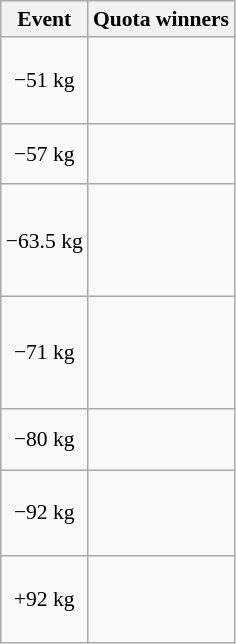<table class="wikitable" style="text-align:center; font-size:90%">
<tr>
<th width=30>Event</th>
<th>Quota winners</th>
</tr>
<tr>
<td>−51 kg</td>
<td align=left><br><br><br></td>
</tr>
<tr>
<td>−57 kg</td>
<td align=left><br><br></td>
</tr>
<tr>
<td>−63.5 kg</td>
<td align=left><br><br><br><br></td>
</tr>
<tr>
<td>−71 kg</td>
<td align=left><br><br><br><br></td>
</tr>
<tr>
<td>−80 kg</td>
<td align=left><br><br></td>
</tr>
<tr>
<td>−92 kg</td>
<td align=left><br><br><br></td>
</tr>
<tr>
<td>+92 kg</td>
<td align=left><br><br><br></td>
</tr>
</table>
